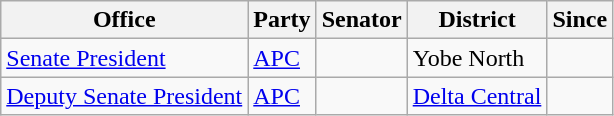<table class="sortable wikitable">
<tr>
<th>Office</th>
<th>Party</th>
<th>Senator</th>
<th>District</th>
<th>Since</th>
</tr>
<tr>
<td><a href='#'>Senate President</a></td>
<td><a href='#'>APC</a></td>
<td></td>
<td>Yobe North</td>
<td></td>
</tr>
<tr>
<td><a href='#'>Deputy Senate President</a></td>
<td><a href='#'>APC</a></td>
<td></td>
<td><a href='#'>Delta Central</a></td>
<td></td>
</tr>
</table>
